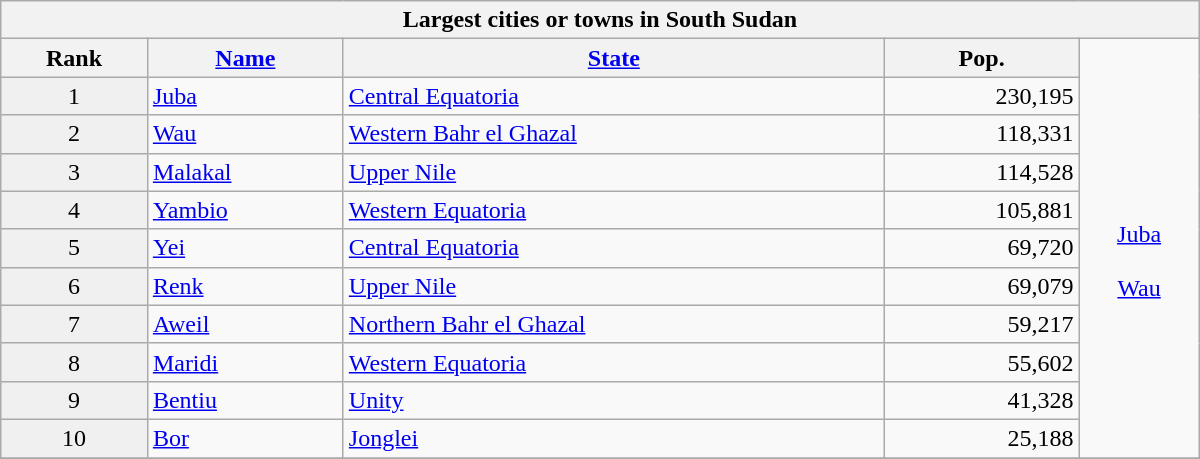<table class="wikitable" style="width:50em">
<tr>
<th colspan=5>Largest cities or towns in South Sudan<br></th>
</tr>
<tr>
<th>Rank</th>
<th><a href='#'>Name</a></th>
<th><a href='#'>State</a></th>
<th>Pop.</th>
<td rowspan=11 style="text-align: center"><br><a href='#'>Juba</a><br><br><a href='#'>Wau</a></td>
</tr>
<tr>
<td style="text-align:center;background:#f0f0f0;">1</td>
<td style="text-align:left;"><a href='#'>Juba</a></td>
<td style="text-align:left;"><a href='#'>Central Equatoria</a></td>
<td style="text-align:right;">230,195</td>
</tr>
<tr>
<td style="text-align:center;background:#f0f0f0;">2</td>
<td style="text-align:left;"><a href='#'>Wau</a></td>
<td style="text-align:left;"><a href='#'>Western Bahr el Ghazal</a></td>
<td style="text-align:right;">118,331</td>
</tr>
<tr>
<td style="text-align:center;background:#f0f0f0;">3</td>
<td style="text-align:left;"><a href='#'>Malakal</a></td>
<td style="text-align:left;"><a href='#'>Upper Nile</a></td>
<td style="text-align:right;">114,528</td>
</tr>
<tr>
<td style="text-align:center;background:#f0f0f0;">4</td>
<td style="text-align:left;"><a href='#'>Yambio</a></td>
<td style="text-align:left;"><a href='#'>Western Equatoria</a></td>
<td style="text-align:right;">105,881</td>
</tr>
<tr>
<td style="text-align:center;background:#f0f0f0;">5</td>
<td style="text-align:left;"><a href='#'>Yei</a></td>
<td style="text-align:left;"><a href='#'>Central Equatoria</a></td>
<td style="text-align:right;">69,720</td>
</tr>
<tr>
<td style="text-align:center;background:#f0f0f0;">6</td>
<td style="text-align:left;"><a href='#'>Renk</a></td>
<td style="text-align:left;"><a href='#'>Upper Nile</a></td>
<td style="text-align:right;">69,079</td>
</tr>
<tr>
<td style="text-align:center;background:#f0f0f0;">7</td>
<td style="text-align:left;"><a href='#'>Aweil</a></td>
<td style="text-align:left;"><a href='#'>Northern Bahr el Ghazal</a></td>
<td style="text-align:right;">59,217</td>
</tr>
<tr>
<td style="text-align:center;background:#f0f0f0;">8</td>
<td style="text-align:left;"><a href='#'>Maridi</a></td>
<td style="text-align:left;"><a href='#'>Western Equatoria</a></td>
<td style="text-align:right;">55,602</td>
</tr>
<tr>
<td style="text-align:center;background:#f0f0f0;">9</td>
<td style="text-align:left;"><a href='#'>Bentiu</a></td>
<td style="text-align:left;"><a href='#'>Unity</a></td>
<td style="text-align:right;">41,328</td>
</tr>
<tr>
<td style="text-align:center;background:#f0f0f0;">10</td>
<td style="text-align:left;"><a href='#'>Bor</a></td>
<td style="text-align:left;"><a href='#'>Jonglei</a></td>
<td style="text-align:right;">25,188</td>
</tr>
<tr>
</tr>
</table>
